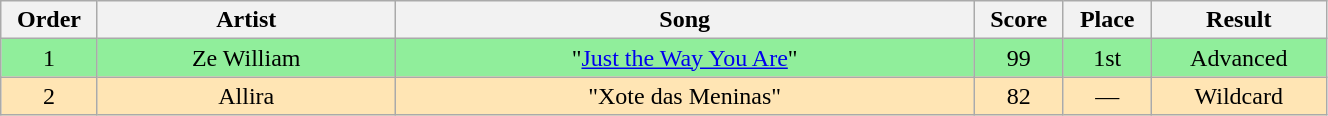<table class="wikitable" style="text-align:center; width:70%;">
<tr>
<th scope="col" width="05%">Order</th>
<th scope="col" width="17%">Artist</th>
<th scope="col" width="33%">Song</th>
<th scope="col" width="05%">Score</th>
<th scope="col" width="05%">Place</th>
<th scope="col" width="10%">Result</th>
</tr>
<tr bgcolor=90EE9B>
<td>1</td>
<td>Ze William</td>
<td>"<a href='#'>Just the Way You Are</a>"</td>
<td>99</td>
<td>1st</td>
<td>Advanced</td>
</tr>
<tr bgcolor=FFE5B4>
<td>2</td>
<td>Allira</td>
<td>"Xote das Meninas"</td>
<td>82</td>
<td>—</td>
<td>Wildcard</td>
</tr>
</table>
